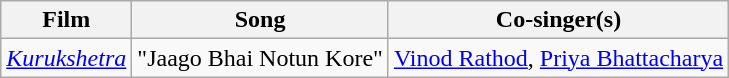<table class="wikitable plainrowheaders" textcolor:#000;">
<tr>
<th scope="col"><strong>Film</strong></th>
<th scope="col"><strong>Song</strong></th>
<th scope="col"><strong>Co-singer(s)</strong></th>
</tr>
<tr>
<td><em><a href='#'>Kurukshetra</a></em></td>
<td>"Jaago Bhai Notun Kore"</td>
<td><a href='#'>Vinod Rathod</a>, <a href='#'>Priya Bhattacharya</a></td>
</tr>
</table>
